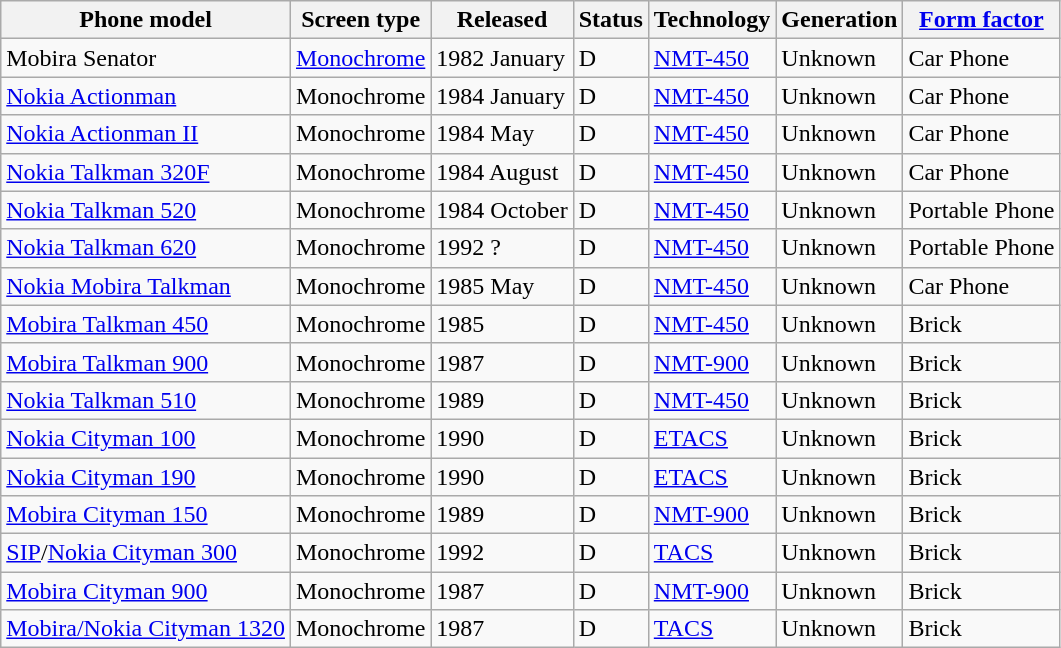<table class="wikitable sortable">
<tr>
<th>Phone model</th>
<th>Screen type</th>
<th>Released</th>
<th>Status</th>
<th>Technology</th>
<th>Generation</th>
<th><a href='#'>Form factor</a></th>
</tr>
<tr>
<td>Mobira Senator</td>
<td><a href='#'>Monochrome</a></td>
<td>1982 January</td>
<td>D</td>
<td><a href='#'>NMT-450</a></td>
<td>Unknown</td>
<td>Car Phone</td>
</tr>
<tr>
<td><a href='#'>Nokia Actionman</a></td>
<td>Monochrome</td>
<td>1984 January</td>
<td>D</td>
<td><a href='#'>NMT-450</a></td>
<td>Unknown</td>
<td>Car Phone</td>
</tr>
<tr>
<td><a href='#'>Nokia Actionman II</a></td>
<td>Monochrome</td>
<td>1984 May</td>
<td>D</td>
<td><a href='#'>NMT-450</a></td>
<td>Unknown</td>
<td>Car Phone</td>
</tr>
<tr>
<td><a href='#'>Nokia Talkman 320F</a></td>
<td>Monochrome</td>
<td>1984 August</td>
<td>D</td>
<td><a href='#'>NMT-450</a></td>
<td>Unknown</td>
<td>Car Phone</td>
</tr>
<tr>
<td><a href='#'>Nokia Talkman 520</a></td>
<td>Monochrome</td>
<td>1984 October</td>
<td>D</td>
<td><a href='#'>NMT-450</a></td>
<td>Unknown</td>
<td>Portable Phone</td>
</tr>
<tr>
<td><a href='#'>Nokia Talkman 620</a></td>
<td>Monochrome</td>
<td>1992 ?</td>
<td>D</td>
<td><a href='#'>NMT-450</a></td>
<td>Unknown</td>
<td>Portable Phone</td>
</tr>
<tr>
<td><a href='#'>Nokia Mobira Talkman</a></td>
<td>Monochrome</td>
<td>1985 May</td>
<td>D</td>
<td><a href='#'>NMT-450</a></td>
<td>Unknown</td>
<td>Car Phone</td>
</tr>
<tr>
<td><a href='#'>Mobira Talkman 450</a></td>
<td>Monochrome</td>
<td>1985</td>
<td>D</td>
<td><a href='#'>NMT-450</a></td>
<td>Unknown</td>
<td>Brick</td>
</tr>
<tr>
<td><a href='#'>Mobira Talkman 900</a></td>
<td>Monochrome</td>
<td>1987</td>
<td>D</td>
<td><a href='#'>NMT-900</a></td>
<td>Unknown</td>
<td>Brick</td>
</tr>
<tr>
<td><a href='#'>Nokia Talkman 510</a></td>
<td>Monochrome</td>
<td>1989</td>
<td>D</td>
<td><a href='#'>NMT-450</a></td>
<td>Unknown</td>
<td>Brick</td>
</tr>
<tr>
<td><a href='#'>Nokia Cityman 100</a></td>
<td>Monochrome</td>
<td>1990</td>
<td>D</td>
<td><a href='#'>ETACS</a></td>
<td>Unknown</td>
<td>Brick</td>
</tr>
<tr>
<td><a href='#'>Nokia Cityman 190</a></td>
<td>Monochrome</td>
<td>1990</td>
<td>D</td>
<td><a href='#'>ETACS</a></td>
<td>Unknown</td>
<td>Brick</td>
</tr>
<tr>
<td><a href='#'>Mobira Cityman 150</a></td>
<td>Monochrome</td>
<td>1989</td>
<td>D</td>
<td><a href='#'>NMT-900</a></td>
<td>Unknown</td>
<td>Brick</td>
</tr>
<tr>
<td><a href='#'>SIP</a>/<a href='#'>Nokia Cityman 300</a></td>
<td>Monochrome</td>
<td>1992</td>
<td>D</td>
<td><a href='#'>TACS</a></td>
<td>Unknown</td>
<td>Brick</td>
</tr>
<tr>
<td><a href='#'>Mobira Cityman 900</a></td>
<td>Monochrome</td>
<td>1987</td>
<td>D</td>
<td><a href='#'>NMT-900</a></td>
<td>Unknown</td>
<td>Brick</td>
</tr>
<tr>
<td><a href='#'>Mobira/Nokia Cityman 1320</a></td>
<td>Monochrome</td>
<td>1987</td>
<td>D</td>
<td><a href='#'>TACS</a></td>
<td>Unknown</td>
<td>Brick</td>
</tr>
</table>
